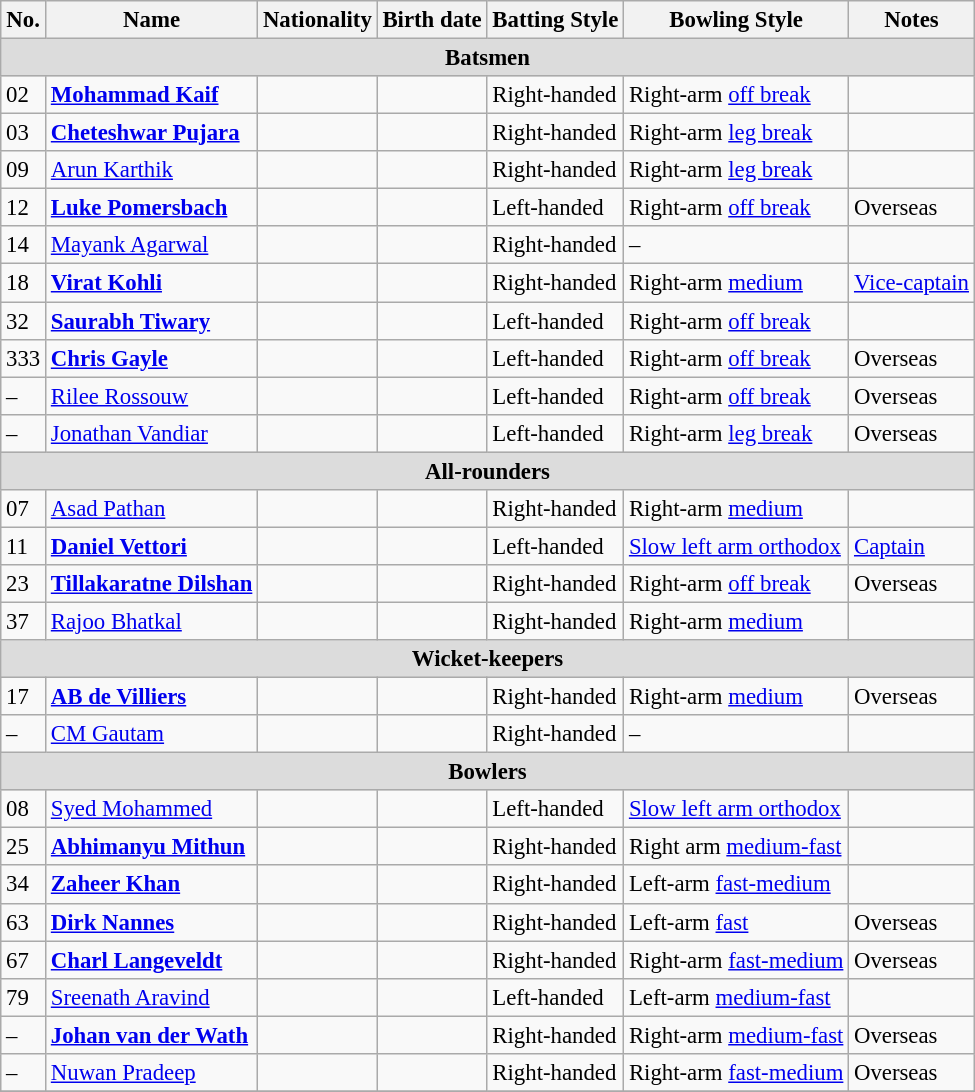<table class="wikitable" style="font-size:95%;">
<tr>
<th>No.</th>
<th>Name</th>
<th>Nationality</th>
<th>Birth date</th>
<th>Batting Style</th>
<th>Bowling Style</th>
<th>Notes</th>
</tr>
<tr>
<th colspan="7" style="background: #DCDCDC" align=center>Batsmen</th>
</tr>
<tr>
<td>02</td>
<td><strong><a href='#'>Mohammad Kaif</a></strong></td>
<td></td>
<td></td>
<td>Right-handed</td>
<td>Right-arm <a href='#'>off break</a></td>
<td></td>
</tr>
<tr>
<td>03</td>
<td><strong><a href='#'>Cheteshwar Pujara</a></strong></td>
<td></td>
<td></td>
<td>Right-handed</td>
<td>Right-arm <a href='#'>leg break</a></td>
<td></td>
</tr>
<tr>
<td>09</td>
<td><a href='#'>Arun Karthik</a></td>
<td></td>
<td></td>
<td>Right-handed</td>
<td>Right-arm <a href='#'>leg break</a></td>
<td></td>
</tr>
<tr>
<td>12</td>
<td><strong><a href='#'>Luke Pomersbach</a></strong></td>
<td></td>
<td></td>
<td>Left-handed</td>
<td>Right-arm <a href='#'>off break</a></td>
<td>Overseas</td>
</tr>
<tr>
<td>14</td>
<td><a href='#'>Mayank Agarwal</a></td>
<td></td>
<td></td>
<td>Right-handed</td>
<td>–</td>
<td></td>
</tr>
<tr>
<td>18</td>
<td><strong><a href='#'>Virat Kohli</a></strong></td>
<td></td>
<td></td>
<td>Right-handed</td>
<td>Right-arm <a href='#'>medium</a></td>
<td><a href='#'>Vice-captain</a></td>
</tr>
<tr>
<td>32</td>
<td><strong><a href='#'>Saurabh Tiwary</a></strong></td>
<td></td>
<td></td>
<td>Left-handed</td>
<td>Right-arm <a href='#'>off break</a></td>
<td></td>
</tr>
<tr>
<td>333</td>
<td><strong><a href='#'>Chris Gayle</a></strong></td>
<td></td>
<td></td>
<td>Left-handed</td>
<td>Right-arm <a href='#'>off break</a></td>
<td>Overseas</td>
</tr>
<tr>
<td>–</td>
<td><a href='#'>Rilee Rossouw</a></td>
<td></td>
<td></td>
<td>Left-handed</td>
<td>Right-arm <a href='#'>off break</a></td>
<td>Overseas</td>
</tr>
<tr>
<td>–</td>
<td><a href='#'>Jonathan Vandiar</a></td>
<td></td>
<td></td>
<td>Left-handed</td>
<td>Right-arm <a href='#'>leg break</a></td>
<td>Overseas</td>
</tr>
<tr>
<th colspan="7" style="background: #DCDCDC" align=center>All-rounders</th>
</tr>
<tr>
<td>07</td>
<td><a href='#'>Asad Pathan</a></td>
<td></td>
<td></td>
<td>Right-handed</td>
<td>Right-arm <a href='#'>medium</a></td>
<td></td>
</tr>
<tr>
<td>11</td>
<td><strong><a href='#'>Daniel Vettori</a></strong></td>
<td></td>
<td></td>
<td>Left-handed</td>
<td><a href='#'>Slow left arm orthodox</a></td>
<td><a href='#'>Captain</a></td>
</tr>
<tr>
<td>23</td>
<td><strong><a href='#'>Tillakaratne Dilshan</a></strong></td>
<td></td>
<td></td>
<td>Right-handed</td>
<td>Right-arm <a href='#'>off break</a></td>
<td>Overseas</td>
</tr>
<tr>
<td>37</td>
<td><a href='#'>Rajoo Bhatkal</a></td>
<td></td>
<td></td>
<td>Right-handed</td>
<td>Right-arm <a href='#'>medium</a></td>
<td></td>
</tr>
<tr>
<th colspan="7" style="background: #DCDCDC" align=center>Wicket-keepers</th>
</tr>
<tr>
<td>17</td>
<td><strong><a href='#'>AB de Villiers</a></strong></td>
<td></td>
<td></td>
<td>Right-handed</td>
<td>Right-arm <a href='#'>medium</a></td>
<td>Overseas</td>
</tr>
<tr>
<td>–</td>
<td><a href='#'>CM Gautam</a></td>
<td></td>
<td></td>
<td>Right-handed</td>
<td>–</td>
<td></td>
</tr>
<tr>
<th colspan="7" style="background: #DCDCDC" align=center>Bowlers</th>
</tr>
<tr>
<td>08</td>
<td><a href='#'>Syed Mohammed</a></td>
<td></td>
<td></td>
<td>Left-handed</td>
<td><a href='#'>Slow left arm orthodox</a></td>
<td></td>
</tr>
<tr>
<td>25</td>
<td><strong><a href='#'>Abhimanyu Mithun</a></strong></td>
<td></td>
<td></td>
<td>Right-handed</td>
<td>Right arm <a href='#'>medium-fast</a></td>
<td></td>
</tr>
<tr>
<td>34</td>
<td><strong><a href='#'>Zaheer Khan</a></strong></td>
<td></td>
<td></td>
<td>Right-handed</td>
<td>Left-arm <a href='#'>fast-medium</a></td>
<td></td>
</tr>
<tr>
<td>63</td>
<td><strong><a href='#'>Dirk Nannes</a></strong></td>
<td></td>
<td></td>
<td>Right-handed</td>
<td>Left-arm <a href='#'>fast</a></td>
<td>Overseas</td>
</tr>
<tr>
<td>67</td>
<td><strong><a href='#'>Charl Langeveldt</a></strong></td>
<td></td>
<td></td>
<td>Right-handed</td>
<td>Right-arm <a href='#'>fast-medium</a></td>
<td>Overseas</td>
</tr>
<tr>
<td>79</td>
<td><a href='#'>Sreenath Aravind</a></td>
<td></td>
<td></td>
<td>Left-handed</td>
<td>Left-arm <a href='#'>medium-fast</a></td>
<td></td>
</tr>
<tr>
<td>–</td>
<td><strong><a href='#'>Johan van der Wath</a></strong></td>
<td></td>
<td></td>
<td>Right-handed</td>
<td>Right-arm <a href='#'>medium-fast</a></td>
<td>Overseas</td>
</tr>
<tr>
<td>–</td>
<td><a href='#'>Nuwan Pradeep</a></td>
<td></td>
<td></td>
<td>Right-handed</td>
<td>Right-arm <a href='#'>fast-medium</a></td>
<td>Overseas</td>
</tr>
<tr>
</tr>
</table>
